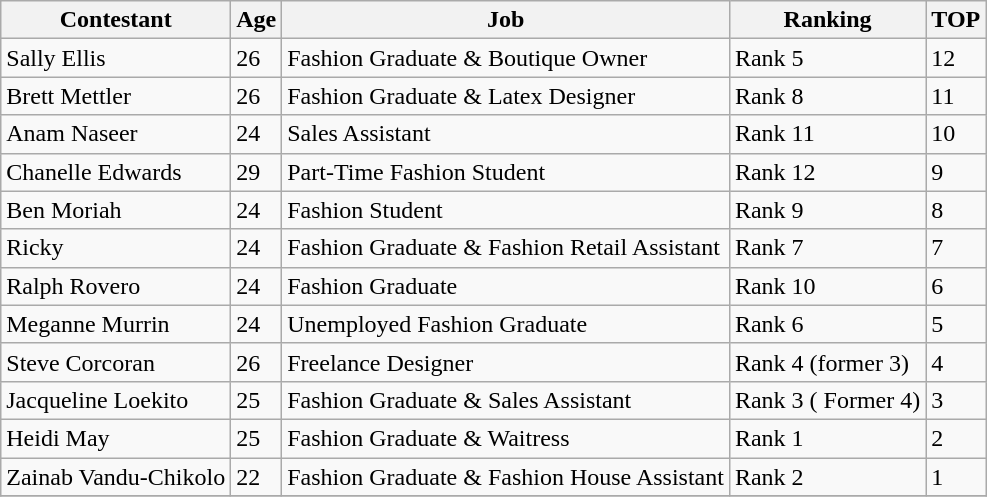<table class="wikitable">
<tr>
<th>Contestant</th>
<th>Age</th>
<th>Job</th>
<th>Ranking</th>
<th>TOP</th>
</tr>
<tr>
<td>Sally Ellis</td>
<td>26</td>
<td>Fashion Graduate & Boutique Owner</td>
<td>Rank 5</td>
<td>12</td>
</tr>
<tr>
<td>Brett Mettler</td>
<td>26</td>
<td>Fashion Graduate & Latex Designer</td>
<td>Rank 8</td>
<td>11</td>
</tr>
<tr>
<td>Anam Naseer</td>
<td>24</td>
<td>Sales Assistant</td>
<td>Rank 11</td>
<td>10</td>
</tr>
<tr>
<td>Chanelle Edwards</td>
<td>29</td>
<td>Part-Time Fashion Student</td>
<td>Rank 12</td>
<td>9</td>
</tr>
<tr>
<td>Ben Moriah</td>
<td>24</td>
<td>Fashion Student</td>
<td>Rank 9</td>
<td>8</td>
</tr>
<tr>
<td>Ricky</td>
<td>24</td>
<td>Fashion Graduate & Fashion Retail Assistant</td>
<td>Rank 7</td>
<td>7</td>
</tr>
<tr>
<td>Ralph Rovero</td>
<td>24</td>
<td>Fashion Graduate</td>
<td>Rank 10</td>
<td>6</td>
</tr>
<tr>
<td>Meganne Murrin</td>
<td>24</td>
<td>Unemployed Fashion Graduate</td>
<td>Rank 6</td>
<td>5</td>
</tr>
<tr>
<td>Steve Corcoran</td>
<td>26</td>
<td>Freelance Designer</td>
<td>Rank 4 (former 3)</td>
<td>4</td>
</tr>
<tr>
<td>Jacqueline Loekito</td>
<td>25</td>
<td>Fashion Graduate & Sales Assistant</td>
<td>Rank 3 ( Former 4)</td>
<td>3</td>
</tr>
<tr>
<td>Heidi May</td>
<td>25</td>
<td>Fashion Graduate & Waitress</td>
<td>Rank 1</td>
<td>2</td>
</tr>
<tr>
<td>Zainab Vandu-Chikolo</td>
<td>22</td>
<td>Fashion Graduate & Fashion House Assistant</td>
<td>Rank 2</td>
<td>1</td>
</tr>
<tr>
</tr>
</table>
